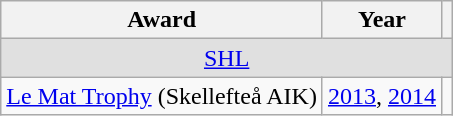<table class="wikitable">
<tr>
<th>Award</th>
<th>Year</th>
<th></th>
</tr>
<tr ALIGN="center" bgcolor="#e0e0e0">
<td colspan="3"><a href='#'>SHL</a></td>
</tr>
<tr>
<td><a href='#'>Le Mat Trophy</a> (Skellefteå AIK)</td>
<td><a href='#'>2013</a>, <a href='#'>2014</a></td>
<td></td>
</tr>
</table>
